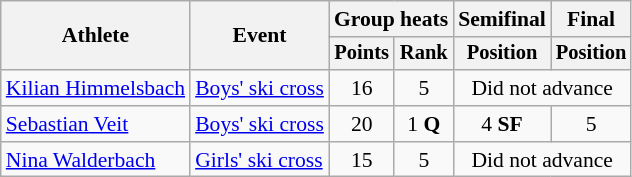<table class="wikitable" style="font-size:90%">
<tr>
<th rowspan="2">Athlete</th>
<th rowspan="2">Event</th>
<th colspan=2>Group heats</th>
<th>Semifinal</th>
<th>Final</th>
</tr>
<tr style="font-size:95%">
<th>Points</th>
<th>Rank</th>
<th>Position</th>
<th>Position</th>
</tr>
<tr align=center>
<td align=left><a href='#'>Kilian Himmelsbach</a></td>
<td align=left><a href='#'>Boys' ski cross</a></td>
<td>16</td>
<td>5</td>
<td colspan=2>Did not advance</td>
</tr>
<tr align=center>
<td align=left><a href='#'>Sebastian Veit</a></td>
<td align=left><a href='#'>Boys' ski cross</a></td>
<td>20</td>
<td>1 <strong>Q</strong></td>
<td>4 <strong>SF</strong></td>
<td>5</td>
</tr>
<tr align=center>
<td align=left><a href='#'>Nina Walderbach</a></td>
<td align=left><a href='#'>Girls' ski cross</a></td>
<td>15</td>
<td>5</td>
<td colspan=2>Did not advance</td>
</tr>
</table>
